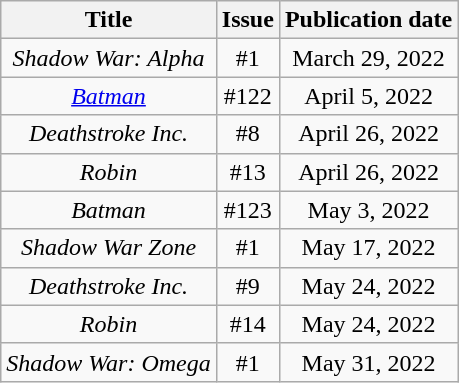<table class="wikitable" style="text-align:center;">
<tr>
<th>Title</th>
<th>Issue</th>
<th>Publication date</th>
</tr>
<tr>
<td><em>Shadow War: Alpha</em></td>
<td>#1</td>
<td>March 29, 2022</td>
</tr>
<tr>
<td><em><a href='#'>Batman</a></em></td>
<td>#122</td>
<td>April 5, 2022</td>
</tr>
<tr>
<td><em>Deathstroke Inc.</em></td>
<td>#8</td>
<td>April 26, 2022</td>
</tr>
<tr>
<td><em>Robin</em></td>
<td>#13</td>
<td>April 26, 2022</td>
</tr>
<tr>
<td><em>Batman</em></td>
<td>#123</td>
<td>May 3, 2022</td>
</tr>
<tr>
<td><em>Shadow War Zone</em></td>
<td>#1</td>
<td>May 17, 2022</td>
</tr>
<tr>
<td><em>Deathstroke Inc.</em></td>
<td>#9</td>
<td>May 24, 2022</td>
</tr>
<tr>
<td><em>Robin</em></td>
<td>#14</td>
<td>May 24, 2022</td>
</tr>
<tr>
<td><em>Shadow War: Omega</em></td>
<td>#1</td>
<td>May 31, 2022</td>
</tr>
</table>
